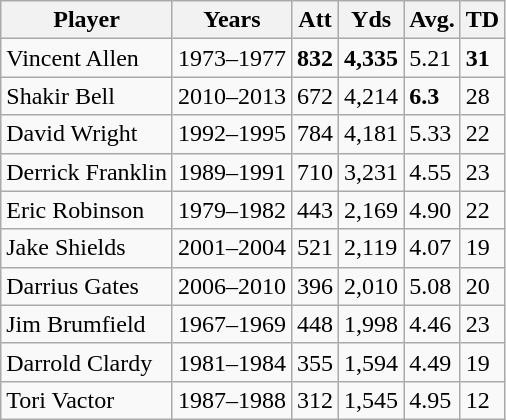<table class="wikitable">
<tr>
<th>Player</th>
<th>Years</th>
<th>Att</th>
<th>Yds</th>
<th>Avg.</th>
<th>TD</th>
</tr>
<tr>
<td>Vincent Allen</td>
<td>1973–1977</td>
<td><strong> 832 </strong></td>
<td><strong>4,335 </strong></td>
<td>5.21</td>
<td><strong>31</strong></td>
</tr>
<tr>
<td>Shakir Bell</td>
<td>2010–2013</td>
<td>672</td>
<td>4,214</td>
<td><strong>6.3</strong></td>
<td>28</td>
</tr>
<tr>
<td>David Wright</td>
<td>1992–1995</td>
<td>784</td>
<td>4,181</td>
<td>5.33</td>
<td>22</td>
</tr>
<tr>
<td>Derrick Franklin</td>
<td>1989–1991</td>
<td>710</td>
<td>3,231</td>
<td>4.55</td>
<td>23</td>
</tr>
<tr>
<td>Eric Robinson</td>
<td>1979–1982</td>
<td>443</td>
<td>2,169</td>
<td>4.90</td>
<td>22</td>
</tr>
<tr>
<td>Jake Shields</td>
<td>2001–2004</td>
<td>521</td>
<td>2,119</td>
<td>4.07</td>
<td>19</td>
</tr>
<tr>
<td>Darrius Gates</td>
<td>2006–2010</td>
<td>396</td>
<td>2,010</td>
<td>5.08</td>
<td>20</td>
</tr>
<tr>
<td>Jim Brumfield</td>
<td>1967–1969</td>
<td>448</td>
<td>1,998</td>
<td>4.46</td>
<td>23</td>
</tr>
<tr>
<td>Darrold Clardy</td>
<td>1981–1984</td>
<td>355</td>
<td>1,594</td>
<td>4.49</td>
<td>19</td>
</tr>
<tr>
<td>Tori Vactor</td>
<td>1987–1988</td>
<td>312</td>
<td>1,545</td>
<td>4.95</td>
<td>12</td>
</tr>
</table>
